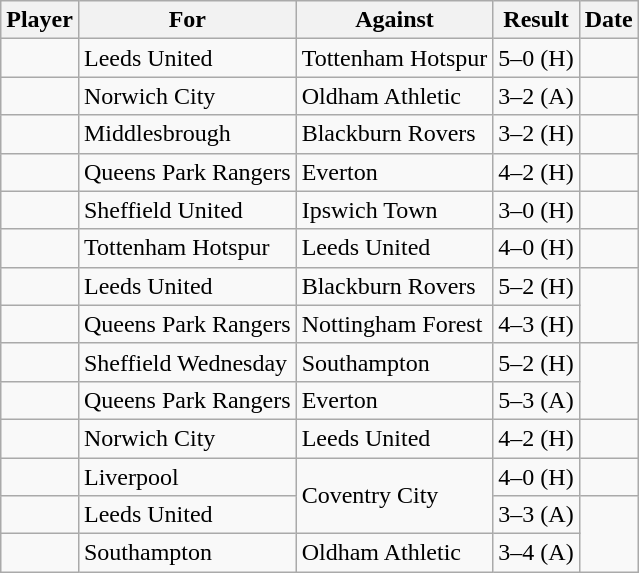<table class="wikitable">
<tr>
<th>Player</th>
<th>For</th>
<th>Against</th>
<th style="text-align:center;">Result</th>
<th>Date</th>
</tr>
<tr>
<td> </td>
<td>Leeds United</td>
<td>Tottenham Hotspur</td>
<td>5–0 (H)</td>
<td></td>
</tr>
<tr>
<td> </td>
<td>Norwich City</td>
<td>Oldham Athletic</td>
<td>3–2 (A)</td>
<td></td>
</tr>
<tr>
<td> </td>
<td>Middlesbrough</td>
<td>Blackburn Rovers</td>
<td>3–2 (H)</td>
<td></td>
</tr>
<tr>
<td> </td>
<td>Queens Park Rangers</td>
<td>Everton</td>
<td>4–2 (H)</td>
<td></td>
</tr>
<tr>
<td> </td>
<td>Sheffield United</td>
<td>Ipswich Town</td>
<td>3–0 (H)</td>
<td></td>
</tr>
<tr>
<td> </td>
<td>Tottenham Hotspur</td>
<td>Leeds United</td>
<td>4–0 (H)</td>
<td></td>
</tr>
<tr>
<td> </td>
<td>Leeds United</td>
<td>Blackburn Rovers</td>
<td>5–2 (H)</td>
<td rowspan="2"></td>
</tr>
<tr>
<td> </td>
<td>Queens Park Rangers</td>
<td>Nottingham Forest</td>
<td>4–3 (H)</td>
</tr>
<tr>
<td> </td>
<td>Sheffield Wednesday</td>
<td>Southampton</td>
<td>5–2 (H)</td>
<td rowspan="2"></td>
</tr>
<tr>
<td> </td>
<td>Queens Park Rangers</td>
<td>Everton</td>
<td>5–3 (A)</td>
</tr>
<tr>
<td> </td>
<td>Norwich City</td>
<td>Leeds United</td>
<td>4–2 (H)</td>
<td></td>
</tr>
<tr>
<td> </td>
<td>Liverpool</td>
<td rowspan="2">Coventry City</td>
<td>4–0 (H)</td>
<td></td>
</tr>
<tr>
<td> </td>
<td>Leeds United</td>
<td>3–3 (A)</td>
<td rowspan="2"></td>
</tr>
<tr>
<td> </td>
<td>Southampton</td>
<td>Oldham Athletic</td>
<td>3–4 (A)</td>
</tr>
</table>
